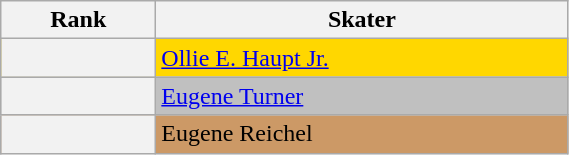<table class="wikitable unsortable" style="text-align:left; width:30%">
<tr>
<th scope="col">Rank</th>
<th scope="col">Skater</th>
</tr>
<tr bgcolor="gold">
<th scope="row"></th>
<td><a href='#'>Ollie E. Haupt Jr.</a></td>
</tr>
<tr bgcolor="silver">
<th scope="row"></th>
<td><a href='#'>Eugene Turner</a></td>
</tr>
<tr bgcolor="cc9966">
<th scope="row"></th>
<td>Eugene Reichel</td>
</tr>
</table>
